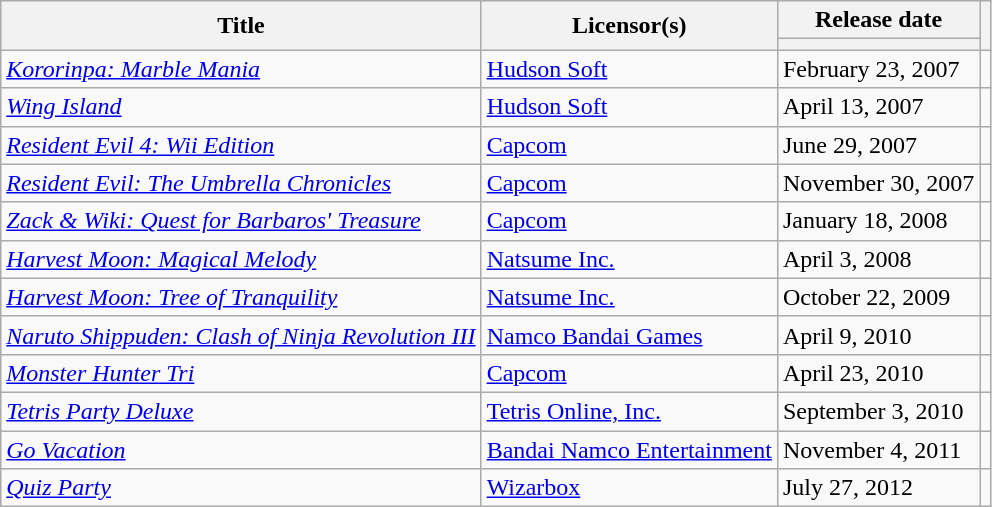<table class="wikitable plainrowheaders sortable">
<tr>
<th rowspan="2">Title</th>
<th rowspan="2">Licensor(s)</th>
<th colspan="1">Release date</th>
<th rowspan="2" class="unsortable"></th>
</tr>
<tr>
<th data-sort-type="date"></th>
</tr>
<tr>
<td><em><a href='#'>Kororinpa: Marble Mania</a></em></td>
<td><a href='#'>Hudson Soft</a></td>
<td>February 23, 2007</td>
<td></td>
</tr>
<tr>
<td><em><a href='#'>Wing Island</a></em></td>
<td><a href='#'>Hudson Soft</a></td>
<td>April 13, 2007</td>
<td></td>
</tr>
<tr>
<td><em><a href='#'>Resident Evil 4: Wii Edition</a></em></td>
<td><a href='#'>Capcom</a></td>
<td>June 29, 2007</td>
<td></td>
</tr>
<tr>
<td><em><a href='#'>Resident Evil: The Umbrella Chronicles</a></em></td>
<td><a href='#'>Capcom</a></td>
<td>November 30, 2007</td>
<td></td>
</tr>
<tr>
<td><em><a href='#'>Zack & Wiki: Quest for Barbaros' Treasure</a></em></td>
<td><a href='#'>Capcom</a></td>
<td>January 18, 2008</td>
<td></td>
</tr>
<tr>
<td><em><a href='#'>Harvest Moon: Magical Melody</a></em></td>
<td><a href='#'>Natsume Inc.</a></td>
<td>April 3, 2008</td>
<td></td>
</tr>
<tr>
<td><em><a href='#'>Harvest Moon: Tree of Tranquility</a></em></td>
<td><a href='#'>Natsume Inc.</a></td>
<td>October 22, 2009</td>
<td></td>
</tr>
<tr>
<td><em><a href='#'>Naruto Shippuden: Clash of Ninja Revolution III</a></em></td>
<td><a href='#'>Namco Bandai Games</a></td>
<td>April 9, 2010</td>
<td></td>
</tr>
<tr>
<td><em><a href='#'>Monster Hunter Tri</a></em></td>
<td><a href='#'>Capcom</a></td>
<td>April 23, 2010</td>
<td></td>
</tr>
<tr>
<td><em><a href='#'>Tetris Party Deluxe</a></em></td>
<td><a href='#'>Tetris Online, Inc.</a></td>
<td>September 3, 2010</td>
<td></td>
</tr>
<tr>
<td><em><a href='#'>Go Vacation</a></em></td>
<td><a href='#'>Bandai Namco Entertainment</a></td>
<td>November 4, 2011</td>
<td></td>
</tr>
<tr>
<td><em><a href='#'>Quiz Party</a></em></td>
<td><a href='#'>Wizarbox</a></td>
<td>July 27, 2012</td>
<td></td>
</tr>
</table>
